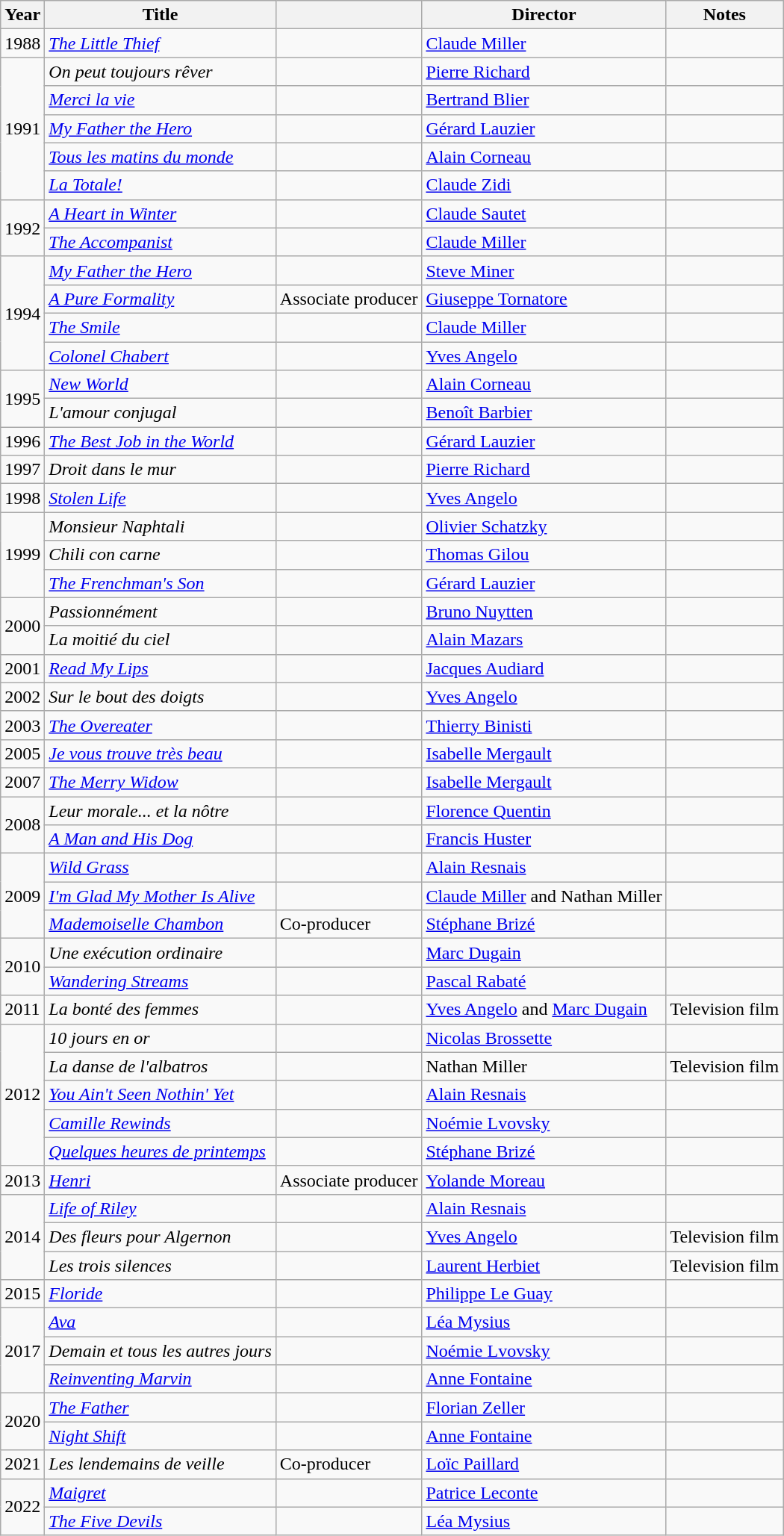<table class="wikitable">
<tr>
<th>Year</th>
<th>Title</th>
<th></th>
<th>Director</th>
<th>Notes</th>
</tr>
<tr>
<td>1988</td>
<td><em><a href='#'>The Little Thief</a></em></td>
<td></td>
<td><a href='#'>Claude Miller</a></td>
<td></td>
</tr>
<tr>
<td rowspan="5">1991</td>
<td><em>On peut toujours rêver</em></td>
<td></td>
<td><a href='#'>Pierre Richard</a></td>
<td></td>
</tr>
<tr>
<td><em><a href='#'>Merci la vie</a></em></td>
<td></td>
<td><a href='#'>Bertrand Blier</a></td>
<td></td>
</tr>
<tr>
<td><em><a href='#'>My Father the Hero</a></em></td>
<td></td>
<td><a href='#'>Gérard Lauzier</a></td>
<td></td>
</tr>
<tr>
<td><em><a href='#'>Tous les matins du monde</a></em></td>
<td></td>
<td><a href='#'>Alain Corneau</a></td>
<td></td>
</tr>
<tr>
<td><em><a href='#'>La Totale!</a></em></td>
<td></td>
<td><a href='#'>Claude Zidi</a></td>
<td></td>
</tr>
<tr>
<td rowspan="2">1992</td>
<td><em><a href='#'>A Heart in Winter</a></em></td>
<td></td>
<td><a href='#'>Claude Sautet</a></td>
<td></td>
</tr>
<tr>
<td><em><a href='#'>The Accompanist</a></em></td>
<td></td>
<td><a href='#'>Claude Miller</a></td>
<td></td>
</tr>
<tr>
<td rowspan="4">1994</td>
<td><em><a href='#'>My Father the Hero</a></em></td>
<td></td>
<td><a href='#'>Steve Miner</a></td>
<td></td>
</tr>
<tr>
<td><em><a href='#'>A Pure Formality</a></em></td>
<td>Associate producer</td>
<td><a href='#'>Giuseppe Tornatore</a></td>
<td></td>
</tr>
<tr>
<td><em><a href='#'>The Smile</a></em></td>
<td></td>
<td><a href='#'>Claude Miller</a></td>
<td></td>
</tr>
<tr>
<td><em><a href='#'>Colonel Chabert</a></em></td>
<td></td>
<td><a href='#'>Yves Angelo</a></td>
<td></td>
</tr>
<tr>
<td rowspan="2">1995</td>
<td><em><a href='#'>New World</a></em></td>
<td></td>
<td><a href='#'>Alain Corneau</a></td>
<td></td>
</tr>
<tr>
<td><em>L'amour conjugal</em></td>
<td></td>
<td><a href='#'>Benoît Barbier</a></td>
<td></td>
</tr>
<tr>
<td>1996</td>
<td><em><a href='#'>The Best Job in the World</a></em></td>
<td></td>
<td><a href='#'>Gérard Lauzier</a></td>
<td></td>
</tr>
<tr>
<td>1997</td>
<td><em>Droit dans le mur</em></td>
<td></td>
<td><a href='#'>Pierre Richard</a></td>
<td></td>
</tr>
<tr>
<td>1998</td>
<td><em><a href='#'>Stolen Life</a></em></td>
<td></td>
<td><a href='#'>Yves Angelo</a></td>
<td></td>
</tr>
<tr>
<td rowspan="3">1999</td>
<td><em>Monsieur Naphtali</em></td>
<td></td>
<td><a href='#'>Olivier Schatzky</a></td>
<td></td>
</tr>
<tr>
<td><em>Chili con carne</em></td>
<td></td>
<td><a href='#'>Thomas Gilou</a></td>
<td></td>
</tr>
<tr>
<td><em><a href='#'>The Frenchman's Son</a></em></td>
<td></td>
<td><a href='#'>Gérard Lauzier</a></td>
<td></td>
</tr>
<tr>
<td rowspan="2">2000</td>
<td><em>Passionnément</em></td>
<td></td>
<td><a href='#'>Bruno Nuytten</a></td>
<td></td>
</tr>
<tr>
<td><em>La moitié du ciel</em></td>
<td></td>
<td><a href='#'>Alain Mazars</a></td>
<td></td>
</tr>
<tr>
<td>2001</td>
<td><em><a href='#'>Read My Lips</a></em></td>
<td></td>
<td><a href='#'>Jacques Audiard</a></td>
<td></td>
</tr>
<tr>
<td>2002</td>
<td><em>Sur le bout des doigts</em></td>
<td></td>
<td><a href='#'>Yves Angelo</a></td>
<td></td>
</tr>
<tr>
<td>2003</td>
<td><em><a href='#'>The Overeater</a></em></td>
<td></td>
<td><a href='#'>Thierry Binisti</a></td>
<td></td>
</tr>
<tr>
<td>2005</td>
<td><em><a href='#'>Je vous trouve très beau</a></em></td>
<td></td>
<td><a href='#'>Isabelle Mergault</a></td>
<td></td>
</tr>
<tr>
<td>2007</td>
<td><em><a href='#'>The Merry Widow</a></em></td>
<td></td>
<td><a href='#'>Isabelle Mergault</a></td>
<td></td>
</tr>
<tr>
<td rowspan="2">2008</td>
<td><em>Leur morale... et la nôtre</em></td>
<td></td>
<td><a href='#'>Florence Quentin</a></td>
<td></td>
</tr>
<tr>
<td><em><a href='#'>A Man and His Dog</a></em></td>
<td></td>
<td><a href='#'>Francis Huster</a></td>
<td></td>
</tr>
<tr>
<td rowspan="3">2009</td>
<td><em><a href='#'>Wild Grass</a></em></td>
<td></td>
<td><a href='#'>Alain Resnais</a></td>
<td></td>
</tr>
<tr>
<td><em><a href='#'>I'm Glad My Mother Is Alive</a></em></td>
<td></td>
<td><a href='#'>Claude Miller</a> and Nathan Miller</td>
<td></td>
</tr>
<tr>
<td><em><a href='#'>Mademoiselle Chambon</a></em></td>
<td>Co-producer</td>
<td><a href='#'>Stéphane Brizé</a></td>
<td></td>
</tr>
<tr>
<td rowspan="2">2010</td>
<td><em>Une exécution ordinaire</em></td>
<td></td>
<td><a href='#'>Marc Dugain</a></td>
<td></td>
</tr>
<tr>
<td><em><a href='#'>Wandering Streams</a></em></td>
<td></td>
<td><a href='#'>Pascal Rabaté</a></td>
<td></td>
</tr>
<tr>
<td>2011</td>
<td><em>La bonté des femmes</em></td>
<td></td>
<td><a href='#'>Yves Angelo</a> and <a href='#'>Marc Dugain</a></td>
<td>Television film</td>
</tr>
<tr>
<td rowspan="5">2012</td>
<td><em>10 jours en or</em></td>
<td></td>
<td><a href='#'>Nicolas Brossette</a></td>
<td></td>
</tr>
<tr>
<td><em>La danse de l'albatros</em></td>
<td></td>
<td>Nathan Miller</td>
<td>Television film</td>
</tr>
<tr>
<td><em><a href='#'>You Ain't Seen Nothin' Yet</a></em></td>
<td></td>
<td><a href='#'>Alain Resnais</a></td>
<td></td>
</tr>
<tr>
<td><em><a href='#'>Camille Rewinds</a></em></td>
<td></td>
<td><a href='#'>Noémie Lvovsky</a></td>
<td></td>
</tr>
<tr>
<td><em><a href='#'>Quelques heures de printemps</a></em></td>
<td></td>
<td><a href='#'>Stéphane Brizé</a></td>
<td></td>
</tr>
<tr>
<td>2013</td>
<td><em><a href='#'>Henri</a></em></td>
<td>Associate producer</td>
<td><a href='#'>Yolande Moreau</a></td>
<td></td>
</tr>
<tr>
<td rowspan="3">2014</td>
<td><em><a href='#'>Life of Riley</a></em></td>
<td></td>
<td><a href='#'>Alain Resnais</a></td>
<td></td>
</tr>
<tr>
<td><em>Des fleurs pour Algernon</em></td>
<td></td>
<td><a href='#'>Yves Angelo</a></td>
<td>Television film</td>
</tr>
<tr>
<td><em>Les trois silences</em></td>
<td></td>
<td><a href='#'>Laurent Herbiet</a></td>
<td>Television film</td>
</tr>
<tr>
<td>2015</td>
<td><em><a href='#'>Floride</a></em></td>
<td></td>
<td><a href='#'>Philippe Le Guay</a></td>
<td></td>
</tr>
<tr>
<td rowspan="3">2017</td>
<td><em><a href='#'>Ava</a></em></td>
<td></td>
<td><a href='#'>Léa Mysius</a></td>
<td></td>
</tr>
<tr>
<td><em>Demain et tous les autres jours</em></td>
<td></td>
<td><a href='#'>Noémie Lvovsky</a></td>
<td></td>
</tr>
<tr>
<td><em><a href='#'>Reinventing Marvin</a></em></td>
<td></td>
<td><a href='#'>Anne Fontaine</a></td>
<td></td>
</tr>
<tr>
<td rowspan="2">2020</td>
<td><em><a href='#'>The Father</a></em></td>
<td></td>
<td><a href='#'>Florian Zeller</a></td>
<td></td>
</tr>
<tr>
<td><em><a href='#'>Night Shift</a></em></td>
<td></td>
<td><a href='#'>Anne Fontaine</a></td>
<td></td>
</tr>
<tr>
<td>2021</td>
<td><em>Les lendemains de veille</em></td>
<td>Co-producer</td>
<td><a href='#'>Loïc Paillard</a></td>
<td></td>
</tr>
<tr>
<td rowspan="2">2022</td>
<td><em><a href='#'>Maigret</a></em></td>
<td></td>
<td><a href='#'>Patrice Leconte</a></td>
<td></td>
</tr>
<tr>
<td><em><a href='#'>The Five Devils</a></em></td>
<td></td>
<td><a href='#'>Léa Mysius</a></td>
<td></td>
</tr>
</table>
